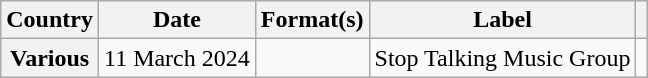<table class="wikitable plainrowheaders">
<tr>
<th scope="col">Country</th>
<th scope="col">Date</th>
<th scope="col">Format(s)</th>
<th scope="col">Label</th>
<th scope="col"></th>
</tr>
<tr>
<th scope="row">Various</th>
<td>11 March 2024</td>
<td></td>
<td>Stop Talking Music Group</td>
<td align="center"></td>
</tr>
</table>
